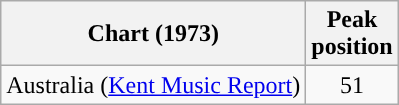<table class="wikitable">
<tr>
<th scope="col">Chart (1973)</th>
<th>Peak<br>position</th>
</tr>
<tr>
<td>Australia (<a href='#'>Kent Music Report</a>)</td>
<td style="text-align:center;">51</td>
</tr>
</table>
